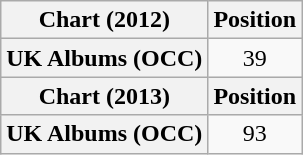<table class="wikitable plainrowheaders" style="text-align:center">
<tr>
<th>Chart (2012)</th>
<th>Position</th>
</tr>
<tr>
<th scope="row">UK Albums (OCC)</th>
<td>39</td>
</tr>
<tr>
<th>Chart (2013)</th>
<th>Position</th>
</tr>
<tr>
<th scope="row">UK Albums (OCC)</th>
<td>93</td>
</tr>
</table>
